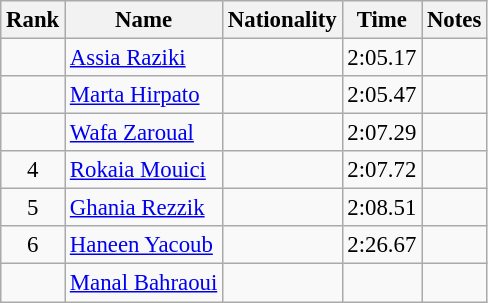<table class="wikitable sortable" style="text-align:center;font-size:95%">
<tr>
<th>Rank</th>
<th>Name</th>
<th>Nationality</th>
<th>Time</th>
<th>Notes</th>
</tr>
<tr>
<td></td>
<td align=left><a href='#'>Assia Raziki</a></td>
<td align=left></td>
<td>2:05.17</td>
<td></td>
</tr>
<tr>
<td></td>
<td align=left><a href='#'>Marta Hirpato</a></td>
<td align=left></td>
<td>2:05.47</td>
<td></td>
</tr>
<tr>
<td></td>
<td align=left><a href='#'>Wafa Zaroual</a></td>
<td align=left></td>
<td>2:07.29</td>
<td></td>
</tr>
<tr>
<td>4</td>
<td align=left><a href='#'>Rokaia Mouici</a></td>
<td align=left></td>
<td>2:07.72</td>
<td></td>
</tr>
<tr>
<td>5</td>
<td align=left><a href='#'>Ghania Rezzik</a></td>
<td align=left></td>
<td>2:08.51</td>
<td></td>
</tr>
<tr>
<td>6</td>
<td align=left><a href='#'>Haneen Yacoub</a></td>
<td align=left></td>
<td>2:26.67</td>
<td></td>
</tr>
<tr>
<td></td>
<td align=left><a href='#'>Manal Bahraoui</a></td>
<td align=left></td>
<td></td>
<td></td>
</tr>
</table>
